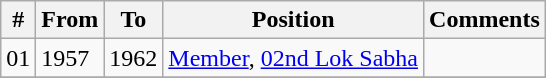<table class="wikitable sortable">
<tr>
<th>#</th>
<th>From</th>
<th>To</th>
<th>Position</th>
<th>Comments</th>
</tr>
<tr>
<td>01</td>
<td>1957</td>
<td>1962</td>
<td><a href='#'>Member</a>, <a href='#'>02nd Lok Sabha</a></td>
<td></td>
</tr>
<tr>
</tr>
</table>
